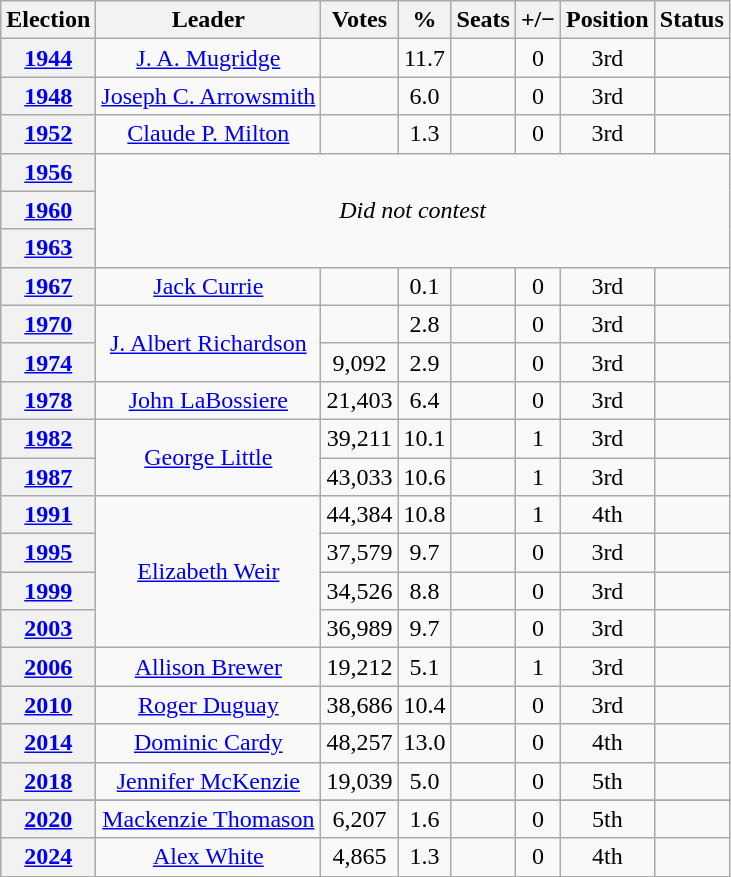<table class=wikitable style="text-align: center;">
<tr>
<th>Election</th>
<th>Leader</th>
<th>Votes</th>
<th>%</th>
<th>Seats</th>
<th>+/−</th>
<th>Position</th>
<th>Status</th>
</tr>
<tr>
<th><a href='#'>1944</a></th>
<td><a href='#'>J. A. Mugridge</a></td>
<td></td>
<td>11.7</td>
<td></td>
<td> 0</td>
<td> 3rd</td>
<td></td>
</tr>
<tr>
<th><a href='#'>1948</a></th>
<td><a href='#'>Joseph C. Arrowsmith</a></td>
<td></td>
<td>6.0</td>
<td></td>
<td> 0</td>
<td> 3rd</td>
<td></td>
</tr>
<tr>
<th><a href='#'>1952</a></th>
<td><a href='#'>Claude P. Milton</a></td>
<td></td>
<td>1.3</td>
<td></td>
<td> 0</td>
<td> 3rd</td>
<td></td>
</tr>
<tr>
<th><a href='#'>1956</a></th>
<td colspan="7" rowspan="3"><em>Did not contest</em></td>
</tr>
<tr>
<th><a href='#'>1960</a></th>
</tr>
<tr>
<th><a href='#'>1963</a></th>
</tr>
<tr>
<th><a href='#'>1967</a></th>
<td><a href='#'>Jack Currie</a></td>
<td></td>
<td>0.1</td>
<td></td>
<td> 0</td>
<td> 3rd</td>
<td></td>
</tr>
<tr>
<th><a href='#'>1970</a></th>
<td rowspan=2><a href='#'>J. Albert Richardson</a></td>
<td></td>
<td>2.8</td>
<td></td>
<td> 0</td>
<td> 3rd</td>
<td></td>
</tr>
<tr>
<th><a href='#'>1974</a></th>
<td>9,092</td>
<td>2.9</td>
<td></td>
<td> 0</td>
<td> 3rd</td>
<td></td>
</tr>
<tr>
<th><a href='#'>1978</a></th>
<td><a href='#'>John LaBossiere</a></td>
<td>21,403</td>
<td>6.4</td>
<td></td>
<td> 0</td>
<td> 3rd</td>
<td></td>
</tr>
<tr>
<th><a href='#'>1982</a></th>
<td rowspan=2><a href='#'>George Little</a></td>
<td>39,211</td>
<td>10.1</td>
<td></td>
<td> 1</td>
<td> 3rd</td>
<td></td>
</tr>
<tr>
<th><a href='#'>1987</a></th>
<td>43,033</td>
<td>10.6</td>
<td></td>
<td> 1</td>
<td> 3rd</td>
<td></td>
</tr>
<tr>
<th><a href='#'>1991</a></th>
<td rowspan=4><a href='#'>Elizabeth Weir</a></td>
<td>44,384</td>
<td>10.8</td>
<td></td>
<td> 1</td>
<td> 4th</td>
<td></td>
</tr>
<tr>
<th><a href='#'>1995</a></th>
<td>37,579</td>
<td>9.7</td>
<td></td>
<td> 0</td>
<td> 3rd</td>
<td></td>
</tr>
<tr>
<th><a href='#'>1999</a></th>
<td>34,526</td>
<td>8.8</td>
<td></td>
<td> 0</td>
<td> 3rd</td>
<td></td>
</tr>
<tr>
<th><a href='#'>2003</a></th>
<td>36,989</td>
<td>9.7</td>
<td></td>
<td> 0</td>
<td> 3rd</td>
<td></td>
</tr>
<tr>
<th><a href='#'>2006</a></th>
<td><a href='#'>Allison Brewer</a></td>
<td>19,212</td>
<td>5.1</td>
<td></td>
<td> 1</td>
<td> 3rd</td>
<td></td>
</tr>
<tr>
<th><a href='#'>2010</a></th>
<td><a href='#'>Roger Duguay</a></td>
<td>38,686</td>
<td>10.4</td>
<td></td>
<td> 0</td>
<td> 3rd</td>
<td></td>
</tr>
<tr>
<th><a href='#'>2014</a></th>
<td><a href='#'>Dominic Cardy</a></td>
<td>48,257</td>
<td>13.0</td>
<td></td>
<td> 0</td>
<td> 4th</td>
<td></td>
</tr>
<tr>
<th><a href='#'>2018</a></th>
<td><a href='#'>Jennifer McKenzie</a></td>
<td>19,039</td>
<td>5.0</td>
<td></td>
<td> 0</td>
<td> 5th</td>
<td></td>
</tr>
<tr>
</tr>
<tr>
<th><a href='#'>2020</a></th>
<td><a href='#'>Mackenzie Thomason</a></td>
<td>6,207</td>
<td>1.6</td>
<td></td>
<td> 0</td>
<td> 5th</td>
<td></td>
</tr>
<tr>
<th><a href='#'>2024</a></th>
<td><a href='#'>Alex White</a></td>
<td>4,865</td>
<td>1.3</td>
<td></td>
<td> 0</td>
<td> 4th</td>
<td></td>
</tr>
</table>
